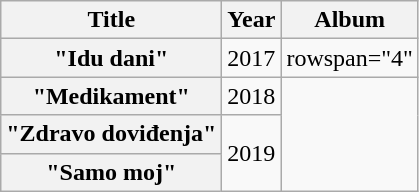<table class="wikitable plainrowheaders" style="text-align:center;">
<tr>
<th scope="col">Title</th>
<th scope="col">Year</th>
<th scope="col">Album</th>
</tr>
<tr>
<th scope="row">"Idu dani"<br></th>
<td>2017</td>
<td>rowspan="4" </td>
</tr>
<tr>
<th scope="row">"Medikament"<br></th>
<td>2018</td>
</tr>
<tr>
<th scope="row">"Zdravo doviđenja"<br></th>
<td rowspan="2">2019</td>
</tr>
<tr>
<th scope="row">"Samo moj"<br></th>
</tr>
</table>
